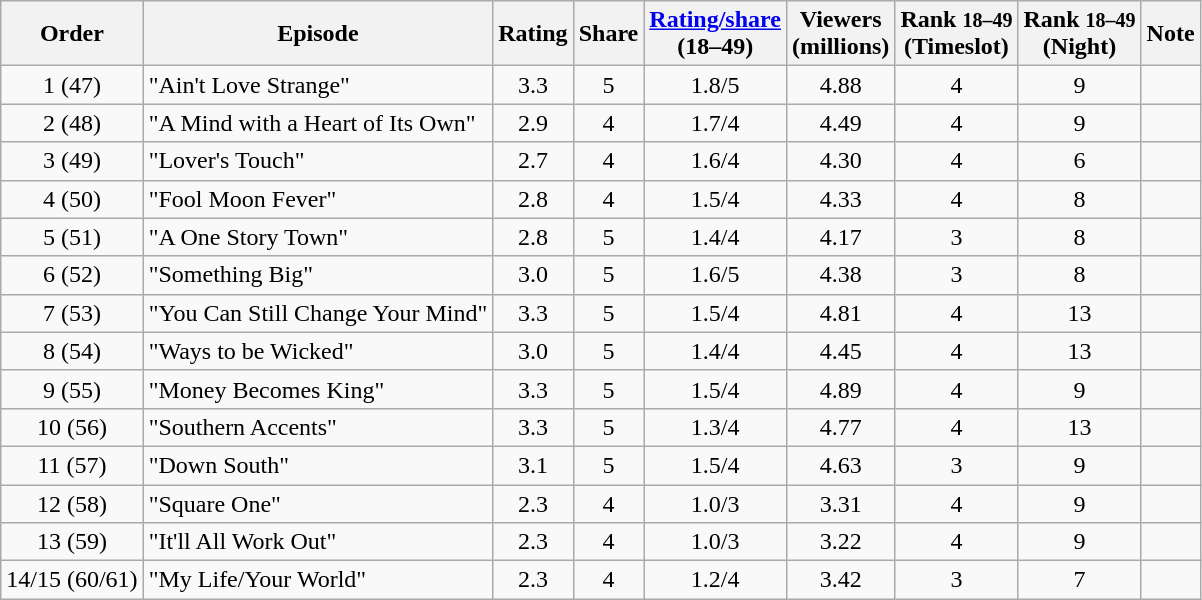<table class="wikitable sortable" style="text-align:center">
<tr>
<th>Order</th>
<th>Episode</th>
<th>Rating</th>
<th>Share</th>
<th><a href='#'>Rating/share</a><br>(18–49)</th>
<th>Viewers<br>(millions)</th>
<th>Rank <small>18–49</small><br>(Timeslot)</th>
<th>Rank <small>18–49</small><br>(Night)</th>
<th>Note</th>
</tr>
<tr>
<td>1 (47)</td>
<td style="text-align: left">"Ain't Love Strange"</td>
<td>3.3</td>
<td>5</td>
<td>1.8/5</td>
<td>4.88</td>
<td>4</td>
<td>9</td>
<td></td>
</tr>
<tr>
<td>2 (48)</td>
<td style="text-align: left">"A Mind with a Heart of Its Own"</td>
<td>2.9</td>
<td>4</td>
<td>1.7/4</td>
<td>4.49</td>
<td>4</td>
<td>9</td>
<td></td>
</tr>
<tr>
<td>3 (49)</td>
<td style="text-align: left">"Lover's Touch"</td>
<td>2.7</td>
<td>4</td>
<td>1.6/4</td>
<td>4.30</td>
<td>4</td>
<td>6</td>
<td></td>
</tr>
<tr>
<td>4 (50)</td>
<td style="text-align: left">"Fool Moon Fever"</td>
<td>2.8</td>
<td>4</td>
<td>1.5/4</td>
<td>4.33</td>
<td>4</td>
<td>8</td>
<td></td>
</tr>
<tr>
<td>5 (51)</td>
<td style="text-align: left">"A One Story Town"</td>
<td>2.8</td>
<td>5</td>
<td>1.4/4</td>
<td>4.17</td>
<td>3</td>
<td>8</td>
<td></td>
</tr>
<tr>
<td>6 (52)</td>
<td style="text-align: left">"Something Big"</td>
<td>3.0</td>
<td>5</td>
<td>1.6/5</td>
<td>4.38</td>
<td>3</td>
<td>8</td>
<td></td>
</tr>
<tr>
<td>7 (53)</td>
<td style="text-align: left">"You Can Still Change Your Mind"</td>
<td>3.3</td>
<td>5</td>
<td>1.5/4</td>
<td>4.81</td>
<td>4</td>
<td>13</td>
<td></td>
</tr>
<tr>
<td>8 (54)</td>
<td style="text-align: left">"Ways to be Wicked"</td>
<td>3.0</td>
<td>5</td>
<td>1.4/4</td>
<td>4.45</td>
<td>4</td>
<td>13</td>
<td></td>
</tr>
<tr>
<td>9 (55)</td>
<td style="text-align: left">"Money Becomes King"</td>
<td>3.3</td>
<td>5</td>
<td>1.5/4</td>
<td>4.89</td>
<td>4</td>
<td>9</td>
<td></td>
</tr>
<tr>
<td>10 (56)</td>
<td style="text-align: left">"Southern Accents"</td>
<td>3.3</td>
<td>5</td>
<td>1.3/4</td>
<td>4.77</td>
<td>4</td>
<td>13</td>
<td></td>
</tr>
<tr>
<td>11 (57)</td>
<td style="text-align: left">"Down South"</td>
<td>3.1</td>
<td>5</td>
<td>1.5/4</td>
<td>4.63</td>
<td>3</td>
<td>9</td>
<td></td>
</tr>
<tr>
<td>12 (58)</td>
<td style="text-align: left">"Square One"</td>
<td>2.3</td>
<td>4</td>
<td>1.0/3</td>
<td>3.31</td>
<td>4</td>
<td>9</td>
<td></td>
</tr>
<tr>
<td>13 (59)</td>
<td style="text-align: left">"It'll All Work Out"</td>
<td>2.3</td>
<td>4</td>
<td>1.0/3</td>
<td>3.22</td>
<td>4</td>
<td>9</td>
<td></td>
</tr>
<tr>
<td>14/15 (60/61)</td>
<td style="text-align: left">"My Life/Your World"</td>
<td>2.3</td>
<td>4</td>
<td>1.2/4</td>
<td>3.42</td>
<td>3</td>
<td>7</td>
<td></td>
</tr>
</table>
